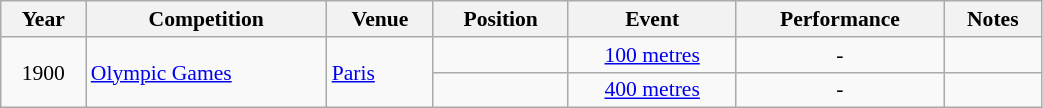<table class="wikitable" width=55% style="font-size:90%; text-align:center;">
<tr>
<th>Year</th>
<th>Competition</th>
<th>Venue</th>
<th>Position</th>
<th>Event</th>
<th>Performance</th>
<th>Notes</th>
</tr>
<tr>
<td rowspan=2>1900</td>
<td rowspan=2 align=left><a href='#'>Olympic Games</a></td>
<td rowspan=2 align=left> <a href='#'>Paris</a></td>
<td></td>
<td><a href='#'>100 metres</a></td>
<td>-</td>
<td></td>
</tr>
<tr>
<td></td>
<td><a href='#'>400 metres</a></td>
<td>-</td>
<td></td>
</tr>
</table>
